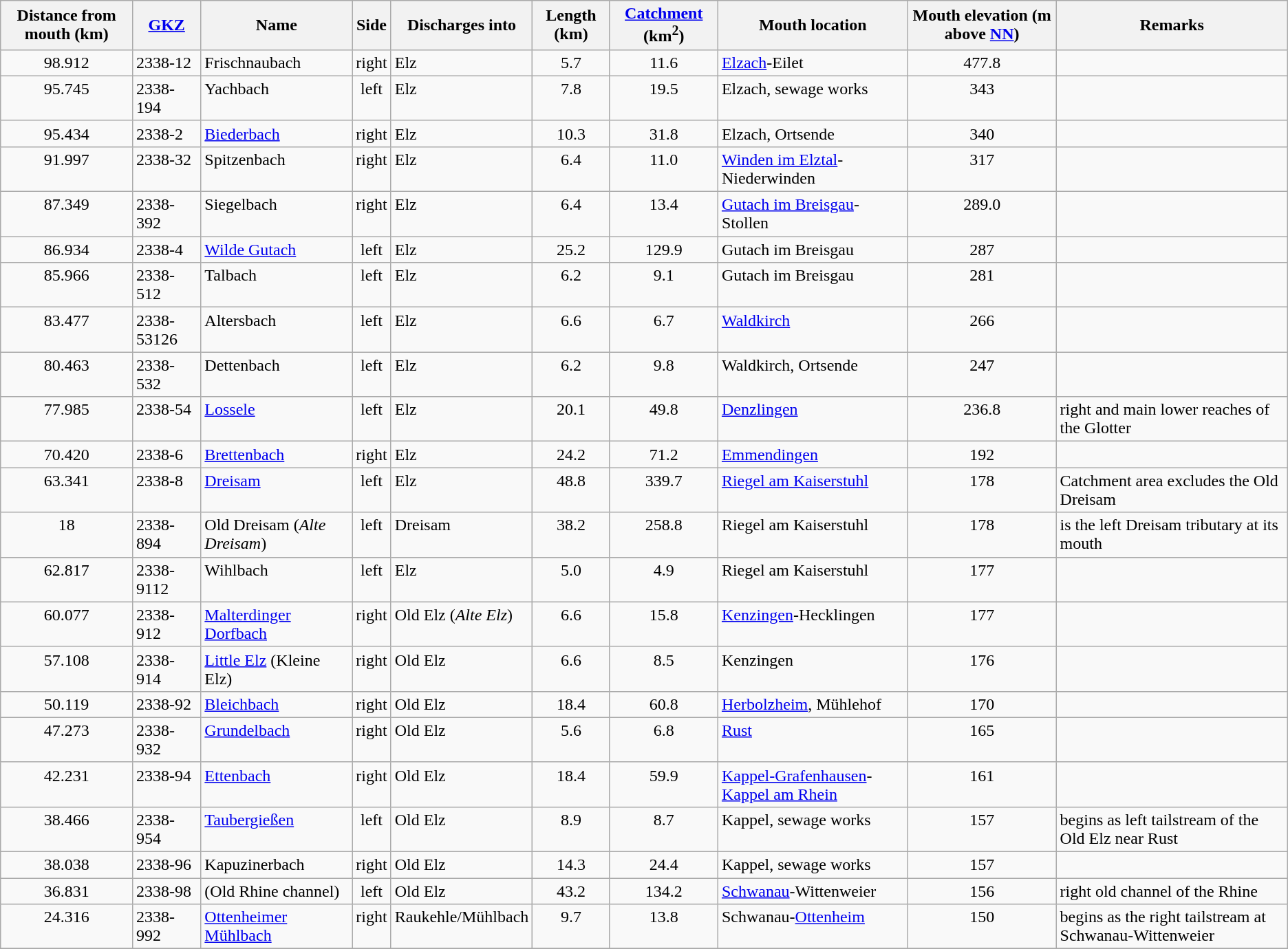<table class="wikitable sortable">
<tr class="hintergrundfarbe6">
<th>Distance from mouth (km)</th>
<th><a href='#'>GKZ</a></th>
<th>Name</th>
<th>Side</th>
<th>Discharges into</th>
<th>Length (km)</th>
<th><a href='#'>Catchment</a> (km<sup>2</sup>)</th>
<th>Mouth location</th>
<th>Mouth elevation (m above <a href='#'>NN</a>)</th>
<th>Remarks</th>
</tr>
<tr style="vertical-align:top;">
<td style="text-align:center">98.912</td>
<td style="text-align:left">2338-12</td>
<td style="text-align:left">Frischnaubach</td>
<td style="text-align:center">right</td>
<td style="text-align:left">Elz</td>
<td style="text-align:center">5.7</td>
<td style="text-align:center">11.6</td>
<td style="text-align:left"><a href='#'>Elzach</a>-Eilet</td>
<td style="text-align:center">477.8</td>
<td style="text-align:left"></td>
</tr>
<tr style="vertical-align:top;">
<td style="text-align:center">95.745</td>
<td style="text-align:left">2338-194</td>
<td style="text-align:left">Yachbach</td>
<td style="text-align:center">left</td>
<td style="text-align:left">Elz</td>
<td style="text-align:center">7.8</td>
<td style="text-align:center">19.5</td>
<td style="text-align:left">Elzach, sewage works</td>
<td style="text-align:center">343</td>
<td style="text-align:left"></td>
</tr>
<tr style="vertical-align:top;">
<td style="text-align:center">95.434</td>
<td style="text-align:left">2338-2</td>
<td style="text-align:left"><a href='#'>Biederbach</a></td>
<td style="text-align:center">right</td>
<td style="text-align:left">Elz</td>
<td style="text-align:center">10.3</td>
<td style="text-align:center">31.8</td>
<td style="text-align:left">Elzach, Ortsende</td>
<td style="text-align:center">340</td>
<td style="text-align:left"></td>
</tr>
<tr style="vertical-align:top;">
<td style="text-align:center">91.997</td>
<td style="text-align:left">2338-32</td>
<td style="text-align:left">Spitzenbach</td>
<td style="text-align:center">right</td>
<td style="text-align:left">Elz</td>
<td style="text-align:center">6.4</td>
<td style="text-align:center">11.0</td>
<td style="text-align:left"><a href='#'>Winden im Elztal</a>-Niederwinden</td>
<td style="text-align:center">317</td>
<td style="text-align:left"></td>
</tr>
<tr style="vertical-align:top;">
<td style="text-align:center">87.349</td>
<td style="text-align:left">2338-392</td>
<td style="text-align:left">Siegelbach</td>
<td style="text-align:center">right</td>
<td style="text-align:left">Elz</td>
<td style="text-align:center">6.4</td>
<td style="text-align:center">13.4</td>
<td style="text-align:left"><a href='#'>Gutach im Breisgau</a>-Stollen</td>
<td style="text-align:center">289.0</td>
<td style="text-align:left"></td>
</tr>
<tr style="vertical-align:top;">
<td style="text-align:center">86.934</td>
<td style="text-align:left">2338-4</td>
<td style="text-align:left"><a href='#'>Wilde Gutach</a></td>
<td style="text-align:center">left</td>
<td style="text-align:left">Elz</td>
<td style="text-align:center">25.2</td>
<td style="text-align:center">129.9</td>
<td style="text-align:left">Gutach im Breisgau</td>
<td style="text-align:center">287</td>
<td style="text-align:left"></td>
</tr>
<tr style="vertical-align:top;">
<td style="text-align:center">85.966</td>
<td style="text-align:left">2338-512</td>
<td style="text-align:left">Talbach</td>
<td style="text-align:center">left</td>
<td style="text-align:left">Elz</td>
<td style="text-align:center">6.2</td>
<td style="text-align:center">9.1</td>
<td style="text-align:left">Gutach im Breisgau</td>
<td style="text-align:center">281</td>
<td style="text-align:left"></td>
</tr>
<tr style="vertical-align:top;">
<td style="text-align:center">83.477</td>
<td style="text-align:left">2338-53126</td>
<td style="text-align:left">Altersbach</td>
<td style="text-align:center">left</td>
<td style="text-align:left">Elz</td>
<td style="text-align:center">6.6</td>
<td style="text-align:center">6.7</td>
<td style="text-align:left"><a href='#'>Waldkirch</a></td>
<td style="text-align:center">266</td>
<td style="text-align:left"></td>
</tr>
<tr style="vertical-align:top;">
<td style="text-align:center">80.463</td>
<td style="text-align:left">2338-532</td>
<td style="text-align:left">Dettenbach</td>
<td style="text-align:center">left</td>
<td style="text-align:left">Elz</td>
<td style="text-align:center">6.2</td>
<td style="text-align:center">9.8</td>
<td style="text-align:left">Waldkirch, Ortsende</td>
<td style="text-align:center">247</td>
<td style="text-align:left"></td>
</tr>
<tr style="vertical-align:top;">
<td style="text-align:center">77.985</td>
<td style="text-align:left">2338-54</td>
<td style="text-align:left"><a href='#'>Lossele</a></td>
<td style="text-align:center">left</td>
<td style="text-align:left">Elz</td>
<td style="text-align:center">20.1</td>
<td style="text-align:center">49.8</td>
<td style="text-align:left"><a href='#'>Denzlingen</a></td>
<td style="text-align:center">236.8</td>
<td style="text-align:left">right and main lower reaches of the Glotter</td>
</tr>
<tr style="vertical-align:top;">
<td style="text-align:center">70.420</td>
<td style="text-align:left">2338-6</td>
<td style="text-align:left"><a href='#'>Brettenbach</a></td>
<td style="text-align:center">right</td>
<td style="text-align:left">Elz</td>
<td style="text-align:center">24.2</td>
<td style="text-align:center">71.2</td>
<td style="text-align:left"><a href='#'>Emmendingen</a></td>
<td style="text-align:center">192</td>
<td style="text-align:left"></td>
</tr>
<tr style="vertical-align:top;">
<td style="text-align:center">63.341</td>
<td style="text-align:left">2338-8</td>
<td style="text-align:left"><a href='#'>Dreisam</a></td>
<td style="text-align:center">left</td>
<td style="text-align:left">Elz</td>
<td style="text-align:center">48.8</td>
<td style="text-align:center">339.7</td>
<td style="text-align:left"><a href='#'>Riegel am Kaiserstuhl</a></td>
<td style="text-align:center">178</td>
<td style="text-align:left">Catchment area excludes the Old Dreisam</td>
</tr>
<tr style="vertical-align:top;">
<td style="text-align:center">18</td>
<td style="text-align:left">2338-894</td>
<td style="text-align:left">Old Dreisam (<em>Alte Dreisam</em>)</td>
<td style="text-align:center">left</td>
<td style="text-align:left">Dreisam</td>
<td style="text-align:center">38.2</td>
<td style="text-align:center">258.8</td>
<td style="text-align:left">Riegel am Kaiserstuhl</td>
<td style="text-align:center">178</td>
<td style="text-align:left">is the left Dreisam tributary at its mouth</td>
</tr>
<tr style="vertical-align:top;">
<td style="text-align:center">62.817</td>
<td style="text-align:left">2338-9112</td>
<td style="text-align:left">Wihlbach</td>
<td style="text-align:center">left</td>
<td style="text-align:left">Elz</td>
<td style="text-align:center">5.0</td>
<td style="text-align:center">4.9</td>
<td style="text-align:left">Riegel am Kaiserstuhl</td>
<td style="text-align:center">177</td>
<td style="text-align:left"></td>
</tr>
<tr style="vertical-align:top;">
<td style="text-align:center">60.077</td>
<td style="text-align:left">2338-912</td>
<td style="text-align:left"><a href='#'>Malterdinger Dorfbach</a></td>
<td style="text-align:center">right</td>
<td style="text-align:left">Old Elz (<em>Alte Elz</em>)</td>
<td style="text-align:center">6.6</td>
<td style="text-align:center">15.8</td>
<td style="text-align:left"><a href='#'>Kenzingen</a>-Hecklingen</td>
<td style="text-align:center">177</td>
<td style="text-align:left"></td>
</tr>
<tr style="vertical-align:top;">
<td style="text-align:center">57.108</td>
<td style="text-align:left">2338-914</td>
<td style="text-align:left"><a href='#'>Little Elz</a> (Kleine Elz)</td>
<td style="text-align:center">right</td>
<td style="text-align:left">Old Elz</td>
<td style="text-align:center">6.6</td>
<td style="text-align:center">8.5</td>
<td style="text-align:left">Kenzingen</td>
<td style="text-align:center">176</td>
<td style="text-align:left"></td>
</tr>
<tr style="vertical-align:top;">
<td style="text-align:center">50.119</td>
<td style="text-align:left">2338-92</td>
<td style="text-align:left"><a href='#'>Bleichbach</a></td>
<td style="text-align:center">right</td>
<td style="text-align:left">Old Elz</td>
<td style="text-align:center">18.4</td>
<td style="text-align:center">60.8</td>
<td style="text-align:left"><a href='#'>Herbolzheim</a>, Mühlehof</td>
<td style="text-align:center">170</td>
<td style="text-align:left"></td>
</tr>
<tr style="vertical-align:top;">
<td style="text-align:center">47.273</td>
<td style="text-align:left">2338-932</td>
<td style="text-align:left"><a href='#'>Grundelbach</a></td>
<td style="text-align:center">right</td>
<td style="text-align:left">Old Elz</td>
<td style="text-align:center">5.6</td>
<td style="text-align:center">6.8</td>
<td style="text-align:left"><a href='#'>Rust</a></td>
<td style="text-align:center">165</td>
<td style="text-align:left"></td>
</tr>
<tr style="vertical-align:top;">
<td style="text-align:center">42.231</td>
<td style="text-align:left">2338-94</td>
<td style="text-align:left"><a href='#'>Ettenbach</a></td>
<td style="text-align:center">right</td>
<td style="text-align:left">Old Elz</td>
<td style="text-align:center">18.4</td>
<td style="text-align:center">59.9</td>
<td style="text-align:left"><a href='#'>Kappel-Grafenhausen</a>-<a href='#'>Kappel am Rhein</a></td>
<td style="text-align:center">161</td>
<td style="text-align:left"></td>
</tr>
<tr style="vertical-align:top;">
<td style="text-align:center">38.466</td>
<td style="text-align:left">2338-954</td>
<td style="text-align:left"><a href='#'>Taubergießen</a></td>
<td style="text-align:center">left</td>
<td style="text-align:left">Old Elz</td>
<td style="text-align:center">8.9</td>
<td style="text-align:center">8.7</td>
<td style="text-align:left">Kappel, sewage works</td>
<td style="text-align:center">157</td>
<td style="text-align:left"> begins as left tailstream of the Old Elz near Rust</td>
</tr>
<tr style="vertical-align:top;">
<td style="text-align:center">38.038</td>
<td style="text-align:left">2338-96</td>
<td style="text-align:left">Kapuzinerbach</td>
<td style="text-align:center">right</td>
<td style="text-align:left">Old Elz</td>
<td style="text-align:center">14.3</td>
<td style="text-align:center">24.4</td>
<td style="text-align:left">Kappel, sewage works</td>
<td style="text-align:center">157</td>
<td style="text-align:left"></td>
</tr>
<tr style="vertical-align:top;">
<td style="text-align:center">36.831</td>
<td style="text-align:left">2338-98</td>
<td style="text-align:left">(Old Rhine channel)</td>
<td style="text-align:center">left</td>
<td style="text-align:left">Old Elz</td>
<td style="text-align:center">43.2</td>
<td style="text-align:center">134.2</td>
<td style="text-align:left"><a href='#'>Schwanau</a>-Wittenweier</td>
<td style="text-align:center">156</td>
<td style="text-align:left">right old channel of the Rhine</td>
</tr>
<tr style="vertical-align:top;">
<td style="text-align:center">24.316</td>
<td style="text-align:left">2338-992</td>
<td style="text-align:left"><a href='#'>Ottenheimer Mühlbach</a></td>
<td style="text-align:center">right</td>
<td style="text-align:left">Raukehle/Mühlbach</td>
<td style="text-align:center">9.7</td>
<td style="text-align:center">13.8</td>
<td style="text-align:left">Schwanau-<a href='#'>Ottenheim</a></td>
<td style="text-align:center">150</td>
<td style="text-align:left">begins as the right tailstream at Schwanau-Wittenweier</td>
</tr>
<tr>
</tr>
</table>
